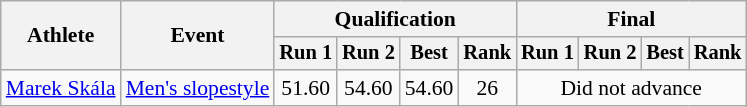<table class="wikitable" style="font-size:90%">
<tr>
<th rowspan="2">Athlete</th>
<th rowspan="2">Event</th>
<th colspan="4">Qualification</th>
<th colspan="4">Final</th>
</tr>
<tr style="font-size:95%">
<th>Run 1</th>
<th>Run 2</th>
<th>Best</th>
<th>Rank</th>
<th>Run 1</th>
<th>Run 2</th>
<th>Best</th>
<th>Rank</th>
</tr>
<tr align=center>
<td align=left><a href='#'>Marek Skála</a></td>
<td align=left><a href='#'>Men's slopestyle</a></td>
<td>51.60</td>
<td>54.60</td>
<td>54.60</td>
<td>26</td>
<td colspan=4>Did not advance</td>
</tr>
</table>
